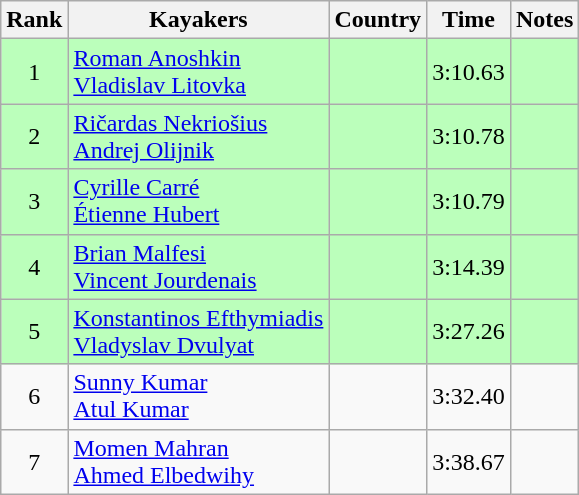<table class="wikitable" style="text-align:center">
<tr>
<th>Rank</th>
<th>Kayakers</th>
<th>Country</th>
<th>Time</th>
<th>Notes</th>
</tr>
<tr bgcolor=bbffbb>
<td>1</td>
<td align="left"><a href='#'>Roman Anoshkin</a><br><a href='#'>Vladislav Litovka</a></td>
<td align="left"></td>
<td>3:10.63</td>
<td></td>
</tr>
<tr bgcolor=bbffbb>
<td>2</td>
<td align="left"><a href='#'>Ričardas Nekriošius</a><br><a href='#'>Andrej Olijnik</a></td>
<td align="left"></td>
<td>3:10.78</td>
<td></td>
</tr>
<tr bgcolor=bbffbb>
<td>3</td>
<td align="left"><a href='#'>Cyrille Carré</a><br><a href='#'>Étienne Hubert</a></td>
<td align="left"></td>
<td>3:10.79</td>
<td></td>
</tr>
<tr bgcolor=bbffbb>
<td>4</td>
<td align="left"><a href='#'>Brian Malfesi</a><br><a href='#'>Vincent Jourdenais</a></td>
<td align="left"></td>
<td>3:14.39</td>
<td></td>
</tr>
<tr bgcolor=bbffbb>
<td>5</td>
<td align="left"><a href='#'>Konstantinos Efthymiadis</a><br><a href='#'>Vladyslav Dvulyat</a></td>
<td align="left"></td>
<td>3:27.26</td>
<td></td>
</tr>
<tr>
<td>6</td>
<td align="left"><a href='#'>Sunny Kumar</a><br><a href='#'>Atul Kumar</a></td>
<td align="left"></td>
<td>3:32.40</td>
<td></td>
</tr>
<tr>
<td>7</td>
<td align="left"><a href='#'>Momen Mahran</a><br><a href='#'>Ahmed Elbedwihy</a></td>
<td align="left"></td>
<td>3:38.67</td>
<td></td>
</tr>
</table>
